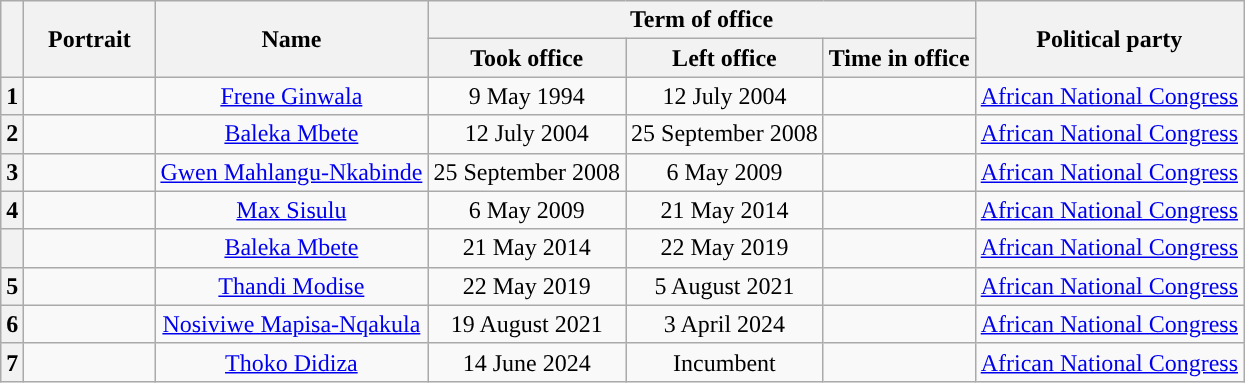<table class="wikitable" style="text-align:center;">
<tr>
<th rowspan=2></th>
<th rowspan=2 style="width:80px;">Portrait</th>
<th rowspan=2>Name<br></th>
<th colspan=3>Term of office</th>
<th rowspan=2>Political party</th>
</tr>
<tr>
<th>Took office</th>
<th>Left office</th>
<th>Time in office</th>
</tr>
<tr>
<th style="background:">1</th>
<td></td>
<td><a href='#'>Frene Ginwala</a><br></td>
<td>9 May 1994</td>
<td>12 July 2004</td>
<td></td>
<td><a href='#'>African National Congress</a></td>
</tr>
<tr>
<th style="background:">2</th>
<td></td>
<td><a href='#'>Baleka Mbete</a><br></td>
<td>12 July 2004</td>
<td>25 September 2008</td>
<td></td>
<td><a href='#'>African National Congress</a></td>
</tr>
<tr>
<th style="background:">3</th>
<td></td>
<td><a href='#'>Gwen Mahlangu-Nkabinde</a><br></td>
<td>25 September 2008</td>
<td>6 May 2009</td>
<td></td>
<td><a href='#'>African National Congress</a></td>
</tr>
<tr>
<th style="background:">4</th>
<td></td>
<td><a href='#'>Max Sisulu</a><br></td>
<td>6 May 2009</td>
<td>21 May 2014</td>
<td></td>
<td><a href='#'>African National Congress</a></td>
</tr>
<tr>
<th style="background:"></th>
<td></td>
<td><a href='#'>Baleka Mbete</a><br></td>
<td>21 May 2014</td>
<td>22 May 2019</td>
<td></td>
<td><a href='#'>African National Congress</a></td>
</tr>
<tr>
<th style="background:">5</th>
<td></td>
<td><a href='#'>Thandi Modise</a><br></td>
<td>22 May 2019</td>
<td>5 August 2021</td>
<td></td>
<td><a href='#'>African National Congress</a></td>
</tr>
<tr>
<th style="background:">6</th>
<td></td>
<td><a href='#'>Nosiviwe Mapisa-Nqakula</a><br></td>
<td>19 August 2021</td>
<td>3 April 2024</td>
<td></td>
<td><a href='#'>African National Congress</a></td>
</tr>
<tr>
<th style="background:">7</th>
<td></td>
<td><a href='#'>Thoko Didiza</a><br></td>
<td>14 June 2024</td>
<td>Incumbent</td>
<td></td>
<td><a href='#'>African National Congress</a></td>
</tr>
</table>
